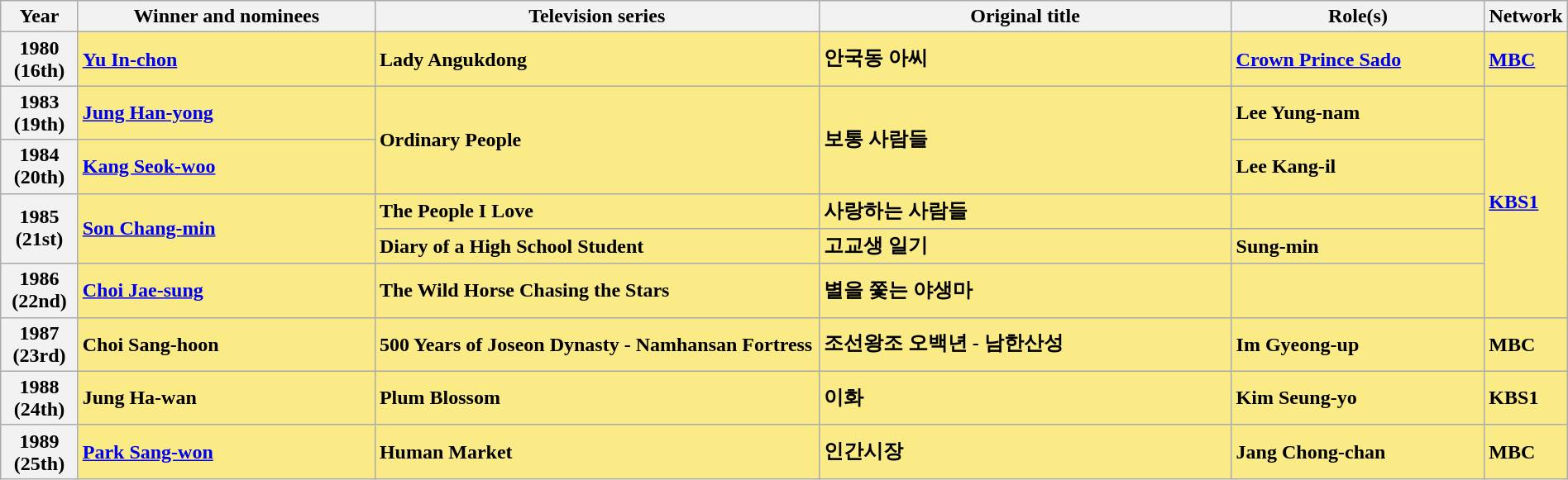<table class="wikitable" style="width:100%;" cellpadding="6">
<tr>
<th style="width:5%;">Year</th>
<th style="width:20%;">Winner and nominees</th>
<th style="width:30%;">Television series</th>
<th style="width:28%;">Original title</th>
<th style="width:20%;">Role(s)</th>
<th style="width:5%;">Network</th>
</tr>
<tr>
<th>1980<br>(16th)</th>
<td style="background:#FAEB86;"><strong><a href='#'>Yu In-chon</a> </strong></td>
<td style="background:#FAEB86;"><strong>Lady Angukdong</strong></td>
<td style="background:#FAEB86;"><strong>안국동 아씨 </strong></td>
<td style="background:#FAEB86;"><strong><a href='#'>Crown Prince Sado</a></strong></td>
<td style="background:#FAEB86;"><strong><a href='#'>MBC</a></strong></td>
</tr>
<tr>
<th>1983<br>(19th)</th>
<td style="background:#FAEB86;"><strong><a href='#'>Jung Han-yong</a> </strong></td>
<td rowspan="2" style="background:#FAEB86;"><strong>Ordinary People</strong></td>
<td rowspan="2" style="background:#FAEB86;"><strong>보통 사람들</strong></td>
<td style="background:#FAEB86;"><strong>Lee Yung-nam</strong></td>
<td rowspan="5" style="background:#FAEB86;"><strong><a href='#'>KBS1</a></strong></td>
</tr>
<tr>
<th>1984<br>(20th)</th>
<td style="background:#FAEB86;"><strong><a href='#'>Kang Seok-woo</a> </strong></td>
<td style="background:#FAEB86;"><strong>Lee Kang-il</strong></td>
</tr>
<tr>
<th rowspan="2">1985<br>(21st)</th>
<td rowspan="2" style="background:#FAEB86;"><strong><a href='#'>Son Chang-min</a> </strong></td>
<td style="background:#FAEB86;"><strong>The People I Love</strong></td>
<td style="background:#FAEB86;"><strong>사랑하는 사람들</strong></td>
<td style="background:#FAEB86;"></td>
</tr>
<tr>
<td style="background:#FAEB86;"><strong>Diary of a High School Student</strong></td>
<td style="background:#FAEB86;"><strong>고교생 일기</strong></td>
<td style="background:#FAEB86;"><strong>Sung-min</strong></td>
</tr>
<tr>
<th>1986<br>(22nd)</th>
<td style="background:#FAEB86;"><strong><a href='#'>Choi Jae-sung</a> </strong></td>
<td style="background:#FAEB86;"><strong>The Wild Horse Chasing the Stars</strong></td>
<td style="background:#FAEB86;"><strong>별을 쫓는 야생마 </strong></td>
<td style="background:#FAEB86;"></td>
</tr>
<tr>
<th>1987<br>(23rd)</th>
<td style="background:#FAEB86;"><strong>Choi Sang-hoon </strong></td>
<td style="background:#FAEB86;"><strong>500 Years of Joseon Dynasty - Namhansan Fortress</strong></td>
<td style="background:#FAEB86;"><strong>조선왕조 오백년 - 남한산성</strong></td>
<td style="background:#FAEB86;"><strong>Im Gyeong-up</strong></td>
<td style="background:#FAEB86;"><strong>MBC</strong></td>
</tr>
<tr>
<th>1988<br>(24th)</th>
<td style="background:#FAEB86;"><strong>Jung Ha-wan </strong></td>
<td style="background:#FAEB86;"><strong>Plum Blossom</strong></td>
<td style="background:#FAEB86;"><strong>이화</strong></td>
<td style="background:#FAEB86;"><strong>Kim Seung-yo</strong></td>
<td style="background:#FAEB86;"><strong>KBS1</strong></td>
</tr>
<tr>
<th>1989<br>(25th)</th>
<td style="background:#FAEB86;"><strong><a href='#'>Park Sang-won</a> </strong></td>
<td style="background:#FAEB86;"><strong>Human Market</strong></td>
<td style="background:#FAEB86;"><strong>인간시장</strong></td>
<td style="background:#FAEB86;"><strong>Jang Chong-chan</strong></td>
<td style="background:#FAEB86;"><strong>MBC</strong></td>
</tr>
</table>
